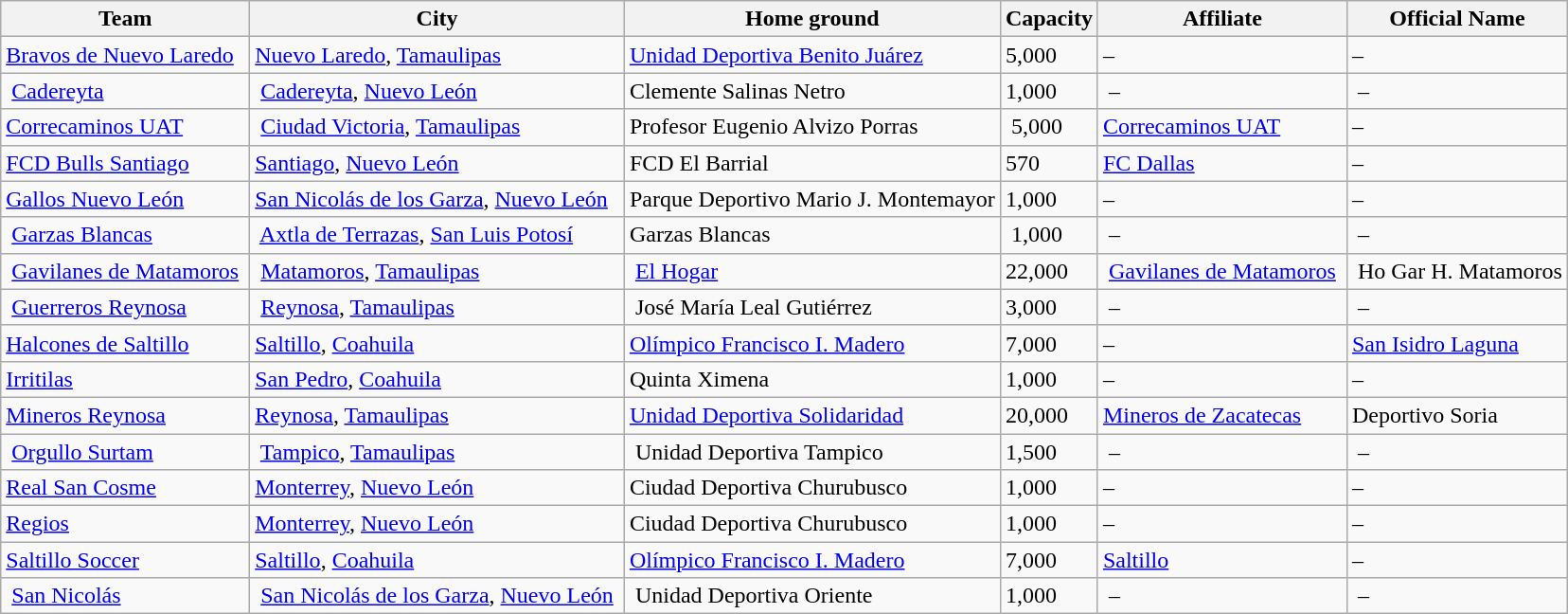<table class="wikitable sortable">
<tr>
<th>Team</th>
<th>City</th>
<th>Home ground</th>
<th>Capacity</th>
<th>Affiliate</th>
<th>Official Name</th>
</tr>
<tr>
<td><a href='#'>Bravos de Nuevo Laredo</a></td>
<td><a href='#'>Nuevo Laredo</a>, <a href='#'>Tamaulipas</a></td>
<td><a href='#'>Unidad Deportiva Benito Juárez</a></td>
<td>5,000</td>
<td>–</td>
<td>–</td>
</tr>
<tr>
<td> <a href='#'>Cadereyta</a> </td>
<td> <a href='#'>Cadereyta</a>, <a href='#'>Nuevo León</a> </td>
<td>Clemente Salinas Netro</td>
<td>1,000</td>
<td> – </td>
<td> –</td>
</tr>
<tr>
<td><a href='#'>Correcaminos UAT</a> </td>
<td> <a href='#'>Ciudad Victoria</a>, <a href='#'>Tamaulipas</a> </td>
<td>Profesor Eugenio Alvizo Porras</td>
<td> 5,000</td>
<td><a href='#'>Correcaminos UAT</a></td>
<td>–</td>
</tr>
<tr>
<td><a href='#'>FCD Bulls Santiago</a></td>
<td><a href='#'>Santiago</a>, <a href='#'>Nuevo León</a></td>
<td>FCD El Barrial</td>
<td>570</td>
<td><a href='#'>FC Dallas</a></td>
<td>–</td>
</tr>
<tr>
<td><a href='#'>Gallos Nuevo León</a></td>
<td><a href='#'>San Nicolás de los Garza</a>, <a href='#'>Nuevo León</a></td>
<td>Parque Deportivo Mario J. Montemayor</td>
<td>1,000</td>
<td>–</td>
<td>–</td>
</tr>
<tr>
<td> <a href='#'>Garzas Blancas</a> </td>
<td> <a href='#'>Axtla de Terrazas</a>, <a href='#'>San Luis Potosí</a> </td>
<td>Garzas Blancas</td>
<td> 1,000</td>
<td> – </td>
<td> –</td>
</tr>
<tr>
<td> <a href='#'>Gavilanes de Matamoros</a> </td>
<td> <a href='#'>Matamoros</a>, <a href='#'>Tamaulipas</a> </td>
<td> <a href='#'>El Hogar</a> </td>
<td>22,000</td>
<td> <a href='#'>Gavilanes de Matamoros</a> </td>
<td> Ho Gar H. Matamoros</td>
</tr>
<tr>
<td> <a href='#'>Guerreros Reynosa</a> </td>
<td> <a href='#'>Reynosa</a>, <a href='#'>Tamaulipas</a> </td>
<td> José María Leal Gutiérrez  </td>
<td>3,000</td>
<td> – </td>
<td> –</td>
</tr>
<tr>
<td><a href='#'>Halcones de Saltillo</a></td>
<td><a href='#'>Saltillo</a>, <a href='#'>Coahuila</a></td>
<td><a href='#'>Olímpico Francisco I. Madero</a></td>
<td>7,000</td>
<td>–</td>
<td><a href='#'>San Isidro Laguna</a></td>
</tr>
<tr>
<td><a href='#'>Irritilas</a></td>
<td><a href='#'>San Pedro</a>, <a href='#'>Coahuila</a></td>
<td>Quinta Ximena</td>
<td>1,000</td>
<td>–</td>
<td>–</td>
</tr>
<tr>
<td><a href='#'>Mineros Reynosa</a></td>
<td><a href='#'>Reynosa</a>, <a href='#'>Tamaulipas</a></td>
<td><a href='#'>Unidad Deportiva Solidaridad</a></td>
<td>20,000</td>
<td><a href='#'>Mineros de Zacatecas</a></td>
<td>Deportivo Soria</td>
</tr>
<tr>
<td> <a href='#'>Orgullo Surtam</a> </td>
<td> <a href='#'>Tampico</a>, <a href='#'>Tamaulipas</a> </td>
<td> Unidad Deportiva Tampico </td>
<td>1,500</td>
<td> – </td>
<td> –</td>
</tr>
<tr>
<td><a href='#'>Real San Cosme</a></td>
<td><a href='#'>Monterrey</a>, <a href='#'>Nuevo León</a></td>
<td>Ciudad Deportiva Churubusco</td>
<td>1,000</td>
<td>–</td>
<td>–</td>
</tr>
<tr>
<td><a href='#'>Regios</a></td>
<td><a href='#'>Monterrey</a>, <a href='#'>Nuevo León</a></td>
<td>Ciudad Deportiva Churubusco</td>
<td>1,000</td>
<td>–</td>
<td>–</td>
</tr>
<tr>
<td><a href='#'>Saltillo Soccer</a></td>
<td><a href='#'>Saltillo</a>, <a href='#'>Coahuila</a></td>
<td><a href='#'>Olímpico Francisco I. Madero</a></td>
<td>7,000</td>
<td><a href='#'>Saltillo</a></td>
<td>–</td>
</tr>
<tr>
<td> <a href='#'>San Nicolás</a> </td>
<td> <a href='#'>San Nicolás de los Garza</a>, <a href='#'>Nuevo León</a> </td>
<td> Unidad Deportiva Oriente</td>
<td>1,000</td>
<td> – </td>
<td> –</td>
</tr>
</table>
